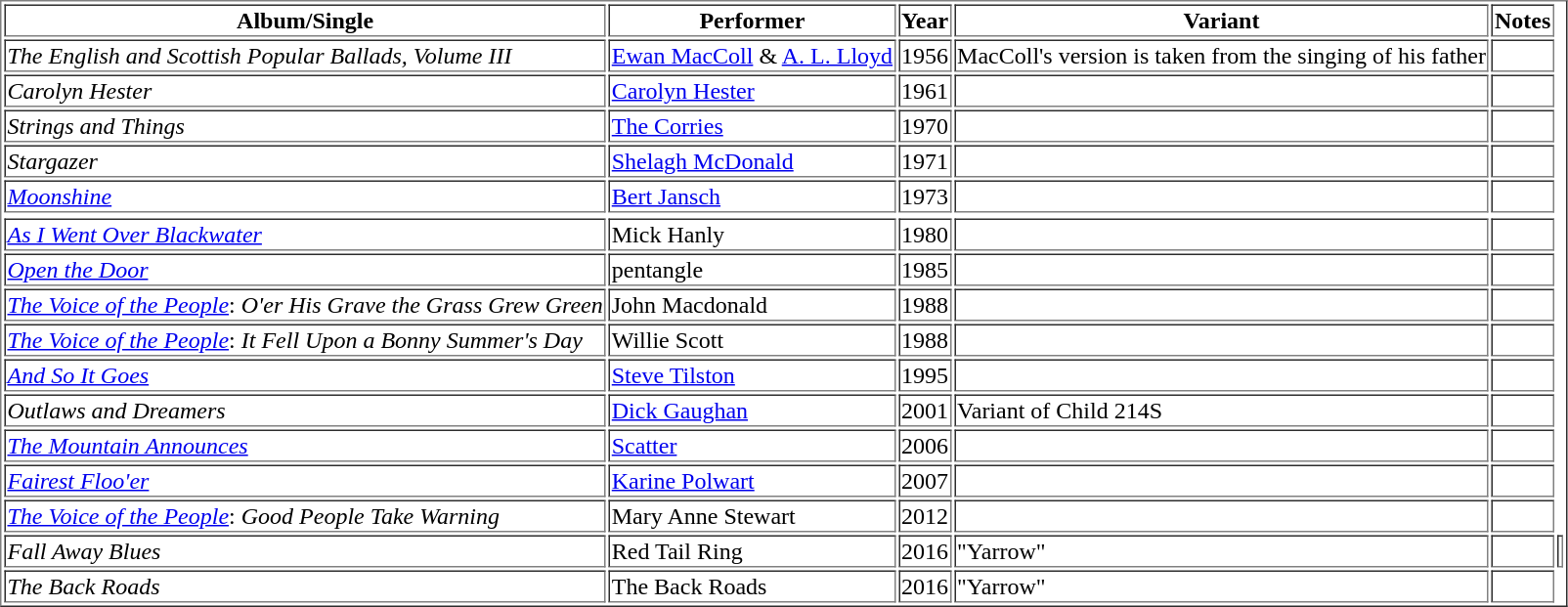<table border="1">
<tr>
<th>Album/Single</th>
<th>Performer</th>
<th>Year</th>
<th>Variant</th>
<th>Notes</th>
</tr>
<tr>
<td><em>The English and Scottish Popular Ballads, Volume III</em></td>
<td><a href='#'>Ewan MacColl</a> & <a href='#'>A. L. Lloyd</a></td>
<td>1956</td>
<td>MacColl's version is taken from the singing of his father</td>
<td></td>
</tr>
<tr>
<td><em>Carolyn Hester</em></td>
<td><a href='#'>Carolyn Hester</a></td>
<td>1961</td>
<td></td>
<td></td>
</tr>
<tr>
<td><em>Strings and Things</em></td>
<td><a href='#'>The Corries</a></td>
<td>1970</td>
<td></td>
<td></td>
</tr>
<tr>
<td><em>Stargazer</em></td>
<td><a href='#'>Shelagh McDonald</a></td>
<td>1971</td>
<td></td>
<td></td>
</tr>
<tr>
<td><em><a href='#'>Moonshine</a></em></td>
<td><a href='#'>Bert Jansch</a></td>
<td>1973</td>
<td></td>
<td></td>
</tr>
<tr>
</tr>
<tr>
<td><em><a href='#'>As I Went Over Blackwater</a></em></td>
<td>Mick Hanly</td>
<td>1980</td>
<td></td>
<td></td>
</tr>
<tr>
<td><em><a href='#'>Open the Door</a></em></td>
<td>pentangle</td>
<td>1985</td>
<td></td>
<td></td>
</tr>
<tr>
<td><em><a href='#'>The Voice of the People</a></em>: <em>O'er His Grave the Grass Grew Green</em></td>
<td>John Macdonald</td>
<td>1988</td>
<td></td>
<td></td>
</tr>
<tr>
<td><em><a href='#'>The Voice of the People</a></em>: <em>It Fell Upon a Bonny Summer's Day</em></td>
<td>Willie Scott</td>
<td>1988</td>
<td></td>
<td></td>
</tr>
<tr>
<td><em><a href='#'>And So It Goes</a></em></td>
<td><a href='#'>Steve Tilston</a></td>
<td>1995</td>
<td></td>
<td></td>
</tr>
<tr>
<td><em>Outlaws and Dreamers</em></td>
<td><a href='#'>Dick Gaughan</a></td>
<td>2001</td>
<td>Variant of Child 214S</td>
<td></td>
</tr>
<tr>
<td><em><a href='#'>The Mountain Announces</a></em></td>
<td><a href='#'>Scatter</a></td>
<td>2006</td>
<td></td>
<td></td>
</tr>
<tr>
<td><em><a href='#'>Fairest Floo'er</a></em></td>
<td><a href='#'>Karine Polwart</a></td>
<td>2007</td>
<td></td>
<td></td>
</tr>
<tr>
<td><em><a href='#'>The Voice of the People</a></em>: <em>Good People Take Warning</em></td>
<td>Mary Anne Stewart</td>
<td>2012</td>
<td></td>
<td></td>
</tr>
<tr>
<td><em>Fall Away Blues</em></td>
<td>Red Tail Ring</td>
<td>2016</td>
<td>"Yarrow"</td>
<td></td>
<td></td>
</tr>
<tr>
<td><em>The Back Roads</em></td>
<td>The Back Roads</td>
<td>2016</td>
<td>"Yarrow"</td>
<td></td>
</tr>
</table>
